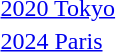<table>
<tr valign="top">
<td><a href='#'>2020 Tokyo</a><br></td>
<td></td>
<td></td>
<td></td>
</tr>
<tr valign="top">
<td><a href='#'>2024 Paris</a><br></td>
<td></td>
<td></td>
<td></td>
</tr>
</table>
